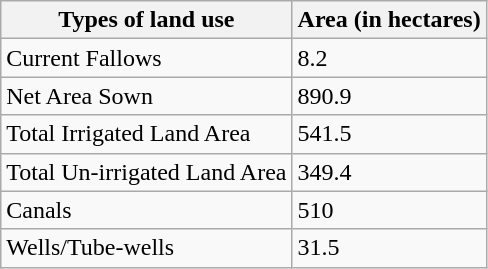<table class="wikitable sortable">
<tr>
<th>Types of land use</th>
<th>Area (in hectares)</th>
</tr>
<tr>
<td>Current Fallows</td>
<td>8.2</td>
</tr>
<tr>
<td>Net Area Sown</td>
<td>890.9</td>
</tr>
<tr>
<td>Total Irrigated Land Area</td>
<td>541.5</td>
</tr>
<tr>
<td>Total Un-irrigated Land Area</td>
<td>349.4</td>
</tr>
<tr>
<td>Canals</td>
<td>510</td>
</tr>
<tr>
<td>Wells/Tube-wells</td>
<td>31.5</td>
</tr>
</table>
